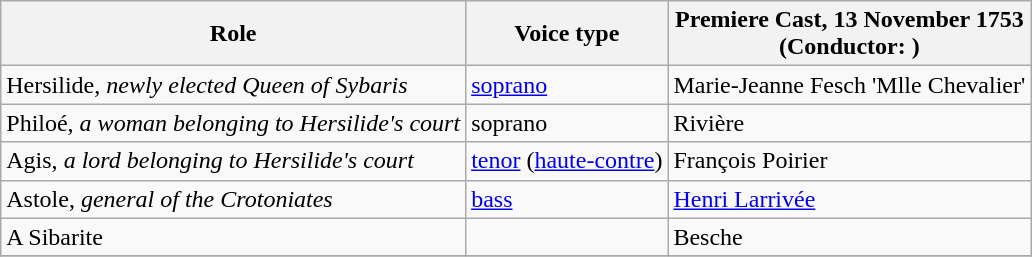<table class="wikitable">
<tr>
<th>Role</th>
<th>Voice type</th>
<th>Premiere Cast, 13 November 1753<br>(Conductor: )</th>
</tr>
<tr>
<td>Hersilide, <em>newly elected Queen of Sybaris</em></td>
<td><a href='#'>soprano</a></td>
<td>Marie-Jeanne Fesch 'Mlle Chevalier'</td>
</tr>
<tr>
<td>Philoé, <em>a woman belonging to Hersilide's court</em></td>
<td>soprano</td>
<td>Rivière</td>
</tr>
<tr>
<td>Agis, <em>a lord belonging to Hersilide's court</em></td>
<td><a href='#'>tenor</a> (<a href='#'>haute-contre</a>)</td>
<td>François Poirier</td>
</tr>
<tr>
<td>Astole, <em>general of the Crotoniates</em></td>
<td><a href='#'>bass</a></td>
<td><a href='#'>Henri Larrivée</a></td>
</tr>
<tr>
<td>A Sibarite</td>
<td></td>
<td>Besche</td>
</tr>
<tr>
</tr>
</table>
